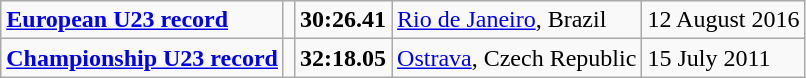<table class="wikitable">
<tr>
<td><strong><a href='#'>European U23 record</a></strong></td>
<td></td>
<td><strong>30:26.41</strong></td>
<td><a href='#'>Rio de Janeiro</a>, Brazil</td>
<td>12 August 2016</td>
</tr>
<tr>
<td><strong><a href='#'>Championship U23 record</a></strong></td>
<td></td>
<td><strong>32:18.05</strong></td>
<td><a href='#'>Ostrava</a>, Czech Republic</td>
<td>15 July 2011</td>
</tr>
</table>
